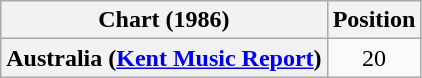<table class="wikitable sortable plainrowheaders" style="text-align:center">
<tr>
<th scope="col">Chart (1986)</th>
<th scope="col">Position</th>
</tr>
<tr>
<th scope="row">Australia (<a href='#'>Kent Music Report</a>)</th>
<td align="center">20</td>
</tr>
</table>
